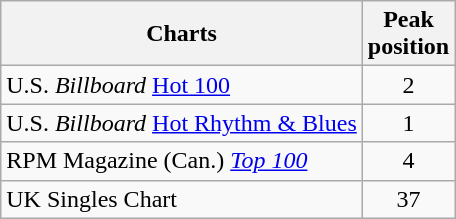<table class="wikitable sortable">
<tr>
<th>Charts</th>
<th>Peak<br>position</th>
</tr>
<tr>
<td>U.S. <em>Billboard</em> <a href='#'>Hot 100</a></td>
<td style="text-align:center;">2</td>
</tr>
<tr>
<td>U.S. <em>Billboard</em> <a href='#'>Hot Rhythm & Blues</a></td>
<td style="text-align:center;">1</td>
</tr>
<tr>
<td>RPM Magazine (Can.)<em> <a href='#'>Top 100</a></td>
<td style="text-align:center;">4</td>
</tr>
<tr>
<td>UK Singles Chart</td>
<td style="text-align:center;">37</td>
</tr>
</table>
